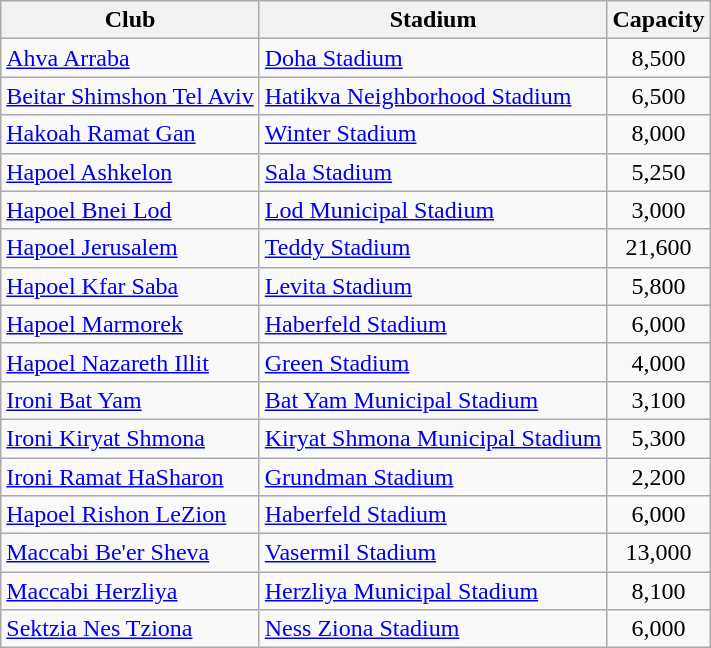<table class="wikitable sortable">
<tr>
<th>Club</th>
<th>Stadium</th>
<th>Capacity</th>
</tr>
<tr>
<td><a href='#'>Ahva Arraba</a></td>
<td><a href='#'>Doha Stadium</a></td>
<td align="center">8,500</td>
</tr>
<tr>
<td><a href='#'>Beitar Shimshon Tel Aviv</a></td>
<td><a href='#'>Hatikva Neighborhood Stadium</a></td>
<td align="center">6,500</td>
</tr>
<tr>
<td><a href='#'>Hakoah Ramat Gan</a></td>
<td><a href='#'>Winter Stadium</a></td>
<td align="center">8,000</td>
</tr>
<tr>
<td><a href='#'>Hapoel Ashkelon</a></td>
<td><a href='#'>Sala Stadium</a></td>
<td align="center">5,250</td>
</tr>
<tr>
<td><a href='#'>Hapoel Bnei Lod</a></td>
<td><a href='#'>Lod Municipal Stadium</a></td>
<td align="center">3,000</td>
</tr>
<tr>
<td><a href='#'>Hapoel Jerusalem</a></td>
<td><a href='#'>Teddy Stadium</a></td>
<td align="center">21,600</td>
</tr>
<tr>
<td><a href='#'>Hapoel Kfar Saba</a></td>
<td><a href='#'>Levita Stadium</a></td>
<td align="center">5,800</td>
</tr>
<tr>
<td><a href='#'>Hapoel Marmorek</a></td>
<td><a href='#'>Haberfeld Stadium</a></td>
<td align="center">6,000</td>
</tr>
<tr>
<td><a href='#'>Hapoel Nazareth Illit</a></td>
<td><a href='#'>Green Stadium</a></td>
<td align="center">4,000</td>
</tr>
<tr>
<td><a href='#'>Ironi Bat Yam</a></td>
<td><a href='#'>Bat Yam Municipal Stadium</a></td>
<td align="center">3,100</td>
</tr>
<tr>
<td><a href='#'>Ironi Kiryat Shmona</a></td>
<td><a href='#'>Kiryat Shmona Municipal Stadium</a></td>
<td align="center">5,300</td>
</tr>
<tr>
<td><a href='#'>Ironi Ramat HaSharon</a></td>
<td><a href='#'>Grundman Stadium</a></td>
<td align="center">2,200</td>
</tr>
<tr>
<td><a href='#'>Hapoel Rishon LeZion</a></td>
<td><a href='#'>Haberfeld Stadium</a></td>
<td align="center">6,000</td>
</tr>
<tr>
<td><a href='#'>Maccabi Be'er Sheva</a></td>
<td><a href='#'>Vasermil Stadium</a></td>
<td align="center">13,000</td>
</tr>
<tr>
<td><a href='#'>Maccabi Herzliya</a></td>
<td><a href='#'>Herzliya Municipal Stadium</a></td>
<td align="center">8,100</td>
</tr>
<tr>
<td><a href='#'>Sektzia Nes Tziona</a></td>
<td><a href='#'>Ness Ziona Stadium</a></td>
<td align="center">6,000</td>
</tr>
</table>
